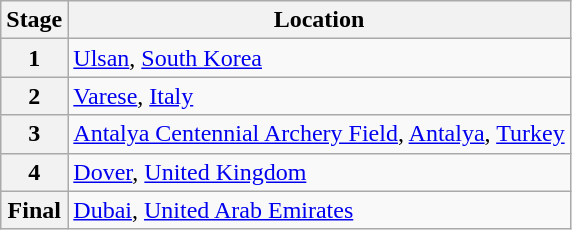<table class="wikitable">
<tr>
<th>Stage</th>
<th>Location</th>
</tr>
<tr>
<th>1</th>
<td> <a href='#'>Ulsan</a>, <a href='#'>South Korea</a></td>
</tr>
<tr>
<th>2</th>
<td> <a href='#'>Varese</a>, <a href='#'>Italy</a></td>
</tr>
<tr>
<th>3</th>
<td> <a href='#'>Antalya Centennial Archery Field</a>, <a href='#'>Antalya</a>, <a href='#'>Turkey</a></td>
</tr>
<tr>
<th>4</th>
<td> <a href='#'>Dover</a>, <a href='#'>United Kingdom</a></td>
</tr>
<tr>
<th>Final</th>
<td> <a href='#'>Dubai</a>, <a href='#'>United Arab Emirates</a></td>
</tr>
</table>
